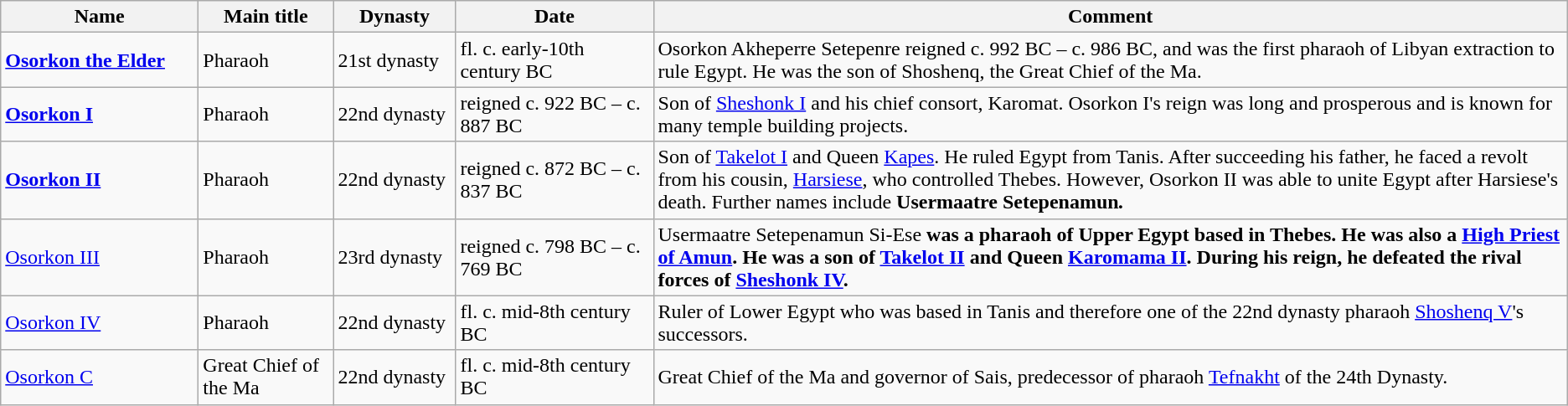<table class="wikitable sortable" align="center">
<tr>
<th style="width: 150px;">Name</th>
<th style="width: 100px;">Main title</th>
<th style="width: 90px;">Dynasty</th>
<th align="center" style="width: 150px;">Date</th>
<th>Comment</th>
</tr>
<tr>
<td><strong><a href='#'>Osorkon the Elder</a></strong></td>
<td>Pharaoh</td>
<td>21st dynasty</td>
<td>fl. c. early-10th century BC</td>
<td>Osorkon Akheperre Setepenre reigned c. 992 BC – c. 986 BC, and was the first pharaoh of Libyan extraction to rule Egypt. He was the son of Shoshenq, the Great Chief of the Ma.</td>
</tr>
<tr>
<td><strong><a href='#'>Osorkon I</a></strong></td>
<td>Pharaoh</td>
<td>22nd dynasty</td>
<td>reigned c. 922 BC – c. 887 BC</td>
<td>Son of <a href='#'>Sheshonk I</a> and his chief consort, Karomat. Osorkon I's reign was long and prosperous and is known for many temple building projects.</td>
</tr>
<tr>
<td><strong><a href='#'>Osorkon II</a></strong></td>
<td>Pharaoh</td>
<td>22nd dynasty</td>
<td>reigned c. 872 BC – c. 837 BC</td>
<td>Son of <a href='#'>Takelot I</a> and Queen <a href='#'>Kapes</a>. He ruled Egypt from Tanis.  After succeeding his father, he faced a revolt from his cousin, <a href='#'>Harsiese</a>, who controlled Thebes. However, Osorkon II was able to unite Egypt after Harsiese's death. Further names include <strong>Usermaatre Setepenamun<em>.</td>
</tr>
<tr>
<td></strong><a href='#'>Osorkon III</a><strong></td>
<td>Pharaoh</td>
<td>23rd dynasty</td>
<td>reigned c. 798 BC – c. 769 BC</td>
<td></strong>Usermaatre Setepenamun Si-Ese<strong> was a pharaoh of Upper Egypt based in Thebes. He was also a <a href='#'>High Priest of Amun</a>. He was a son of <a href='#'>Takelot II</a> and Queen <a href='#'>Karomama II</a>. During his reign, he defeated the rival forces of <a href='#'>Sheshonk IV</a>.</td>
</tr>
<tr>
<td></strong><a href='#'>Osorkon IV</a><strong></td>
<td>Pharaoh</td>
<td>22nd dynasty</td>
<td>fl. c. mid-8th century BC</td>
<td>Ruler of Lower Egypt who was based in Tanis and therefore one of the 22nd dynasty pharaoh <a href='#'>Shoshenq V</a>'s successors.</td>
</tr>
<tr>
<td></strong><a href='#'>Osorkon C</a><strong></td>
<td>Great Chief of the Ma</td>
<td>22nd dynasty</td>
<td>fl. c. mid-8th century BC</td>
<td>Great Chief of the Ma and governor of Sais, predecessor of pharaoh <a href='#'>Tefnakht</a> of the 24th Dynasty.</td>
</tr>
</table>
